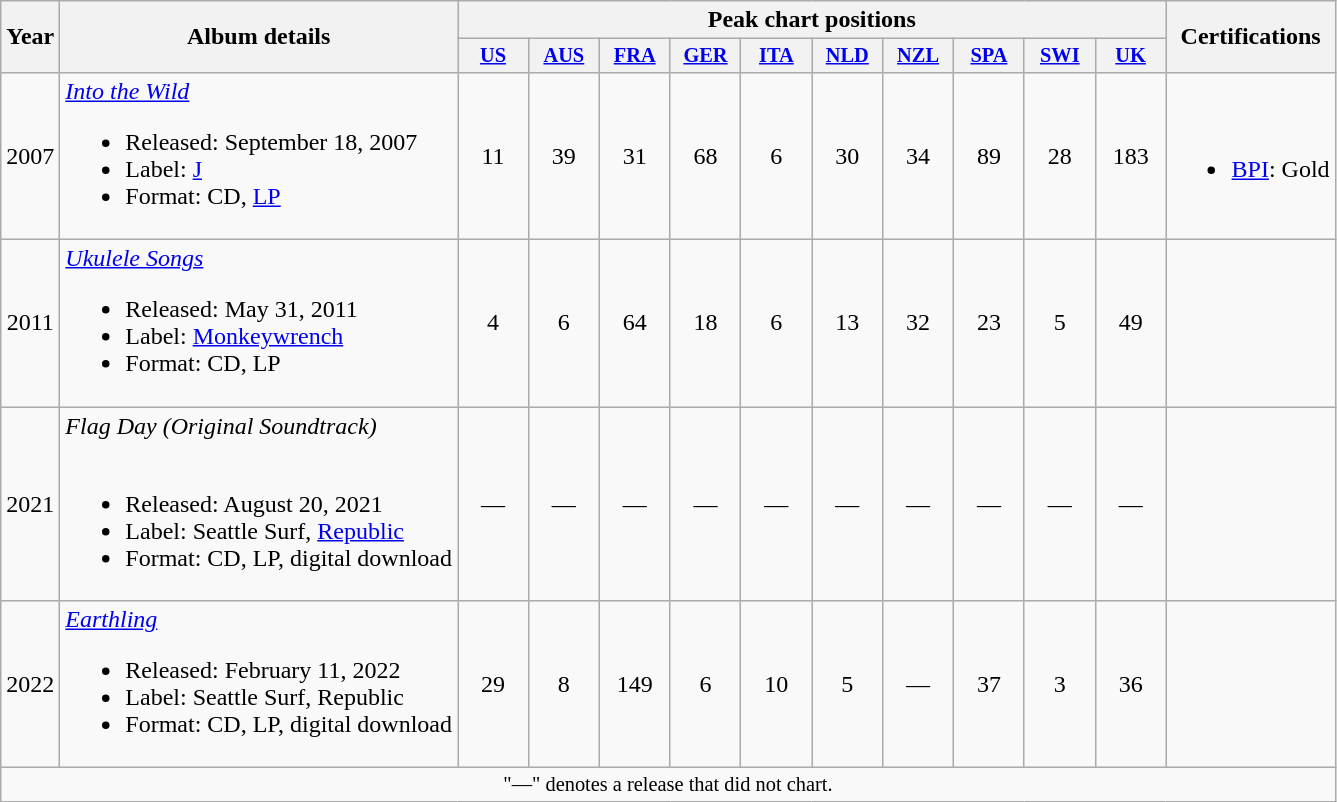<table class="wikitable">
<tr>
<th rowspan="2">Year</th>
<th rowspan="2">Album details</th>
<th colspan="10">Peak chart positions</th>
<th rowspan="2">Certifications</th>
</tr>
<tr>
<th style="width:3em;font-size:85%"><a href='#'>US</a><br></th>
<th style="width:3em;font-size:85%"><a href='#'>AUS</a><br></th>
<th style="width:3em;font-size:85%"><a href='#'>FRA</a><br></th>
<th style="width:3em;font-size:85%"><a href='#'>GER</a><br></th>
<th style="width:3em;font-size:85%"><a href='#'>ITA</a><br></th>
<th style="width:3em;font-size:85%"><a href='#'>NLD</a><br></th>
<th style="width:3em;font-size:85%"><a href='#'>NZL</a><br></th>
<th style="width:3em;font-size:85%"><a href='#'>SPA</a><br></th>
<th style="width:3em;font-size:85%"><a href='#'>SWI</a><br></th>
<th style="width:3em;font-size:85%"><a href='#'>UK</a><br></th>
</tr>
<tr>
<td style="text-align:center;">2007</td>
<td><em><a href='#'>Into the Wild</a></em><br><ul><li>Released: September 18, 2007</li><li>Label: <a href='#'>J</a></li><li>Format: CD, <a href='#'>LP</a></li></ul></td>
<td style="text-align:center;">11</td>
<td style="text-align:center;">39</td>
<td style="text-align:center;">31</td>
<td style="text-align:center;">68</td>
<td style="text-align:center;">6</td>
<td style="text-align:center;">30</td>
<td style="text-align:center;">34</td>
<td style="text-align:center;">89</td>
<td style="text-align:center;">28</td>
<td style="text-align:center;">183</td>
<td><br><ul><li><a href='#'>BPI</a>: Gold</li></ul></td>
</tr>
<tr>
<td style="text-align:center;">2011</td>
<td><em><a href='#'>Ukulele Songs</a></em><br><ul><li>Released: May 31, 2011</li><li>Label: <a href='#'>Monkeywrench</a></li><li>Format: CD, LP</li></ul></td>
<td style="text-align:center;">4</td>
<td style="text-align:center;">6</td>
<td style="text-align:center;">64</td>
<td style="text-align:center;">18</td>
<td style="text-align:center;">6</td>
<td style="text-align:center;">13</td>
<td style="text-align:center;">32</td>
<td style="text-align:center;">23</td>
<td style="text-align:center;">5</td>
<td style="text-align:center;">49</td>
<td></td>
</tr>
<tr>
<td style="text-align:center;">2021</td>
<td><em>Flag Day (Original Soundtrack)</em><br><br><ul><li>Released: August 20, 2021</li><li>Label: Seattle Surf, <a href='#'>Republic</a></li><li>Format: CD, LP, digital download</li></ul></td>
<td style="text-align:center;">—</td>
<td style="text-align:center;">—</td>
<td style="text-align:center;">—</td>
<td style="text-align:center;">—</td>
<td style="text-align:center;">—</td>
<td style="text-align:center;">—</td>
<td style="text-align:center;">—</td>
<td style="text-align:center;">—</td>
<td style="text-align:center;">—</td>
<td style="text-align:center;">—</td>
<td></td>
</tr>
<tr>
<td style="text-align:center;">2022</td>
<td><em><a href='#'>Earthling</a></em><br><ul><li>Released: February 11, 2022</li><li>Label: Seattle Surf, Republic</li><li>Format: CD, LP, digital download</li></ul></td>
<td style="text-align:center;">29</td>
<td style="text-align:center;">8</td>
<td style="text-align:center;">149</td>
<td style="text-align:center;">6</td>
<td style="text-align:center;">10</td>
<td style="text-align:center;">5</td>
<td style="text-align:center;">—</td>
<td style="text-align:center;">37</td>
<td style="text-align:center;">3</td>
<td style="text-align:center;">36</td>
<td></td>
</tr>
<tr>
<td colspan="13" style="text-align:center; font-size:85%;">"—" denotes a release that did not chart.</td>
</tr>
</table>
